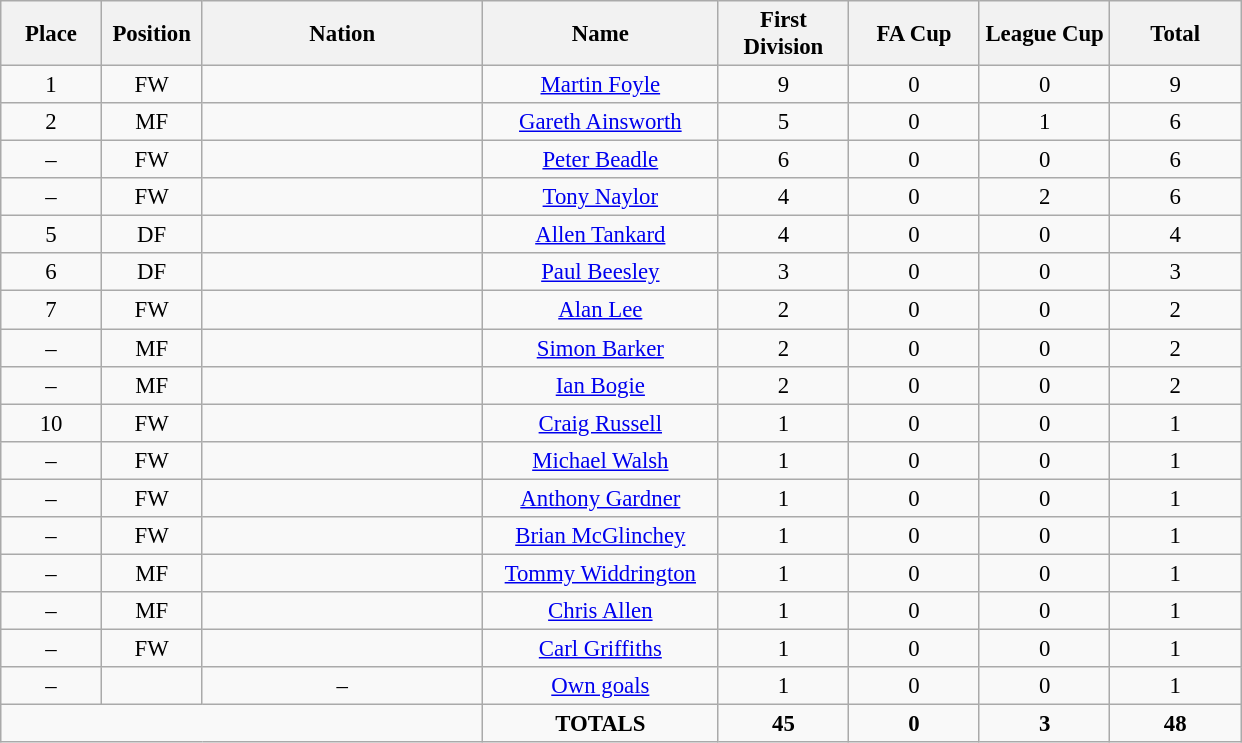<table class="wikitable" style="font-size: 95%; text-align: center;">
<tr>
<th width=60>Place</th>
<th width=60>Position</th>
<th width=180>Nation</th>
<th width=150>Name</th>
<th width=80>First Division</th>
<th width=80>FA Cup</th>
<th width=80>League Cup</th>
<th width=80>Total</th>
</tr>
<tr>
<td>1</td>
<td>FW</td>
<td></td>
<td><a href='#'>Martin Foyle</a></td>
<td>9</td>
<td>0</td>
<td>0</td>
<td>9</td>
</tr>
<tr>
<td>2</td>
<td>MF</td>
<td></td>
<td><a href='#'>Gareth Ainsworth</a></td>
<td>5</td>
<td>0</td>
<td>1</td>
<td>6</td>
</tr>
<tr>
<td>–</td>
<td>FW</td>
<td></td>
<td><a href='#'>Peter Beadle</a></td>
<td>6</td>
<td>0</td>
<td>0</td>
<td>6</td>
</tr>
<tr>
<td>–</td>
<td>FW</td>
<td></td>
<td><a href='#'>Tony Naylor</a></td>
<td>4</td>
<td>0</td>
<td>2</td>
<td>6</td>
</tr>
<tr>
<td>5</td>
<td>DF</td>
<td></td>
<td><a href='#'>Allen Tankard</a></td>
<td>4</td>
<td>0</td>
<td>0</td>
<td>4</td>
</tr>
<tr>
<td>6</td>
<td>DF</td>
<td></td>
<td><a href='#'>Paul Beesley</a></td>
<td>3</td>
<td>0</td>
<td>0</td>
<td>3</td>
</tr>
<tr>
<td>7</td>
<td>FW</td>
<td></td>
<td><a href='#'>Alan Lee</a></td>
<td>2</td>
<td>0</td>
<td>0</td>
<td>2</td>
</tr>
<tr>
<td>–</td>
<td>MF</td>
<td></td>
<td><a href='#'>Simon Barker</a></td>
<td>2</td>
<td>0</td>
<td>0</td>
<td>2</td>
</tr>
<tr>
<td>–</td>
<td>MF</td>
<td></td>
<td><a href='#'>Ian Bogie</a></td>
<td>2</td>
<td>0</td>
<td>0</td>
<td>2</td>
</tr>
<tr>
<td>10</td>
<td>FW</td>
<td></td>
<td><a href='#'>Craig Russell</a></td>
<td>1</td>
<td>0</td>
<td>0</td>
<td>1</td>
</tr>
<tr>
<td>–</td>
<td>FW</td>
<td></td>
<td><a href='#'>Michael Walsh</a></td>
<td>1</td>
<td>0</td>
<td>0</td>
<td>1</td>
</tr>
<tr>
<td>–</td>
<td>FW</td>
<td></td>
<td><a href='#'>Anthony Gardner</a></td>
<td>1</td>
<td>0</td>
<td>0</td>
<td>1</td>
</tr>
<tr>
<td>–</td>
<td>FW</td>
<td></td>
<td><a href='#'>Brian McGlinchey</a></td>
<td>1</td>
<td>0</td>
<td>0</td>
<td>1</td>
</tr>
<tr>
<td>–</td>
<td>MF</td>
<td></td>
<td><a href='#'>Tommy Widdrington</a></td>
<td>1</td>
<td>0</td>
<td>0</td>
<td>1</td>
</tr>
<tr>
<td>–</td>
<td>MF</td>
<td></td>
<td><a href='#'>Chris Allen</a></td>
<td>1</td>
<td>0</td>
<td>0</td>
<td>1</td>
</tr>
<tr>
<td>–</td>
<td>FW</td>
<td></td>
<td><a href='#'>Carl Griffiths</a></td>
<td>1</td>
<td>0</td>
<td>0</td>
<td>1</td>
</tr>
<tr>
<td>–</td>
<td></td>
<td>–</td>
<td><a href='#'>Own goals</a></td>
<td>1</td>
<td>0</td>
<td>0</td>
<td>1</td>
</tr>
<tr>
<td colspan="3"></td>
<td><strong>TOTALS</strong></td>
<td><strong>45</strong></td>
<td><strong>0</strong></td>
<td><strong>3</strong></td>
<td><strong>48</strong></td>
</tr>
</table>
